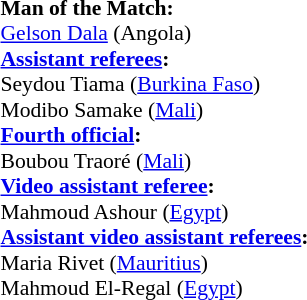<table style="width:100%; font-size:90%;">
<tr>
<td><br><strong>Man of the Match:</strong>
<br><a href='#'>Gelson Dala</a> (Angola)<br><strong><a href='#'>Assistant referees</a>:</strong>
<br>Seydou Tiama (<a href='#'>Burkina Faso</a>)
<br>Modibo Samake (<a href='#'>Mali</a>)
<br><strong><a href='#'>Fourth official</a>:</strong>
<br>Boubou Traoré (<a href='#'>Mali</a>)
<br><strong><a href='#'>Video assistant referee</a>:</strong>
<br>Mahmoud Ashour (<a href='#'>Egypt</a>)
<br><strong><a href='#'>Assistant video assistant referees</a>:</strong>
<br>Maria Rivet (<a href='#'>Mauritius</a>)
<br>Mahmoud El-Regal (<a href='#'>Egypt</a>)</td>
</tr>
</table>
